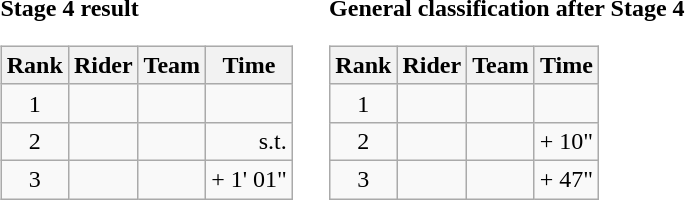<table>
<tr>
<td><strong>Stage 4 result</strong><br><table class="wikitable">
<tr>
<th scope="col">Rank</th>
<th scope="col">Rider</th>
<th scope="col">Team</th>
<th scope="col">Time</th>
</tr>
<tr>
<td style="text-align:center;">1</td>
<td></td>
<td></td>
<td style="text-align:right;"></td>
</tr>
<tr>
<td style="text-align:center;">2</td>
<td></td>
<td></td>
<td style="text-align:right;">s.t.</td>
</tr>
<tr>
<td style="text-align:center;">3</td>
<td></td>
<td></td>
<td style="text-align:right;">+ 1' 01"</td>
</tr>
</table>
</td>
<td></td>
<td><strong>General classification after Stage 4</strong><br><table class="wikitable">
<tr>
<th scope="col">Rank</th>
<th scope="col">Rider</th>
<th scope="col">Team</th>
<th scope="col">Time</th>
</tr>
<tr>
<td style="text-align:center;">1</td>
<td></td>
<td></td>
<td style="text-align:right;"></td>
</tr>
<tr>
<td style="text-align:center;">2</td>
<td></td>
<td></td>
<td style="text-align:right;">+ 10"</td>
</tr>
<tr>
<td style="text-align:center;">3</td>
<td></td>
<td></td>
<td style="text-align:right;">+ 47"</td>
</tr>
</table>
</td>
</tr>
</table>
